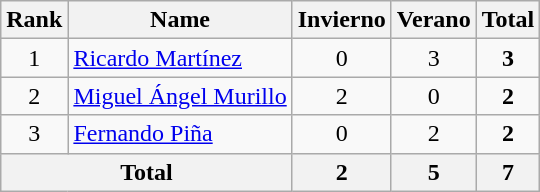<table class="wikitable" style="text-align: center;">
<tr>
<th>Rank</th>
<th>Name</th>
<th>Invierno</th>
<th>Verano</th>
<th>Total</th>
</tr>
<tr>
<td>1</td>
<td align=left> <a href='#'>Ricardo Martínez</a></td>
<td>0</td>
<td>3</td>
<td><strong>3</strong></td>
</tr>
<tr>
<td>2</td>
<td align=left> <a href='#'>Miguel Ángel Murillo</a></td>
<td>2</td>
<td>0</td>
<td><strong>2</strong></td>
</tr>
<tr>
<td>3</td>
<td align=left> <a href='#'>Fernando Piña</a></td>
<td>0</td>
<td>2</td>
<td><strong>2</strong></td>
</tr>
<tr>
<th colspan=2>Total</th>
<th>2</th>
<th>5</th>
<th>7</th>
</tr>
</table>
